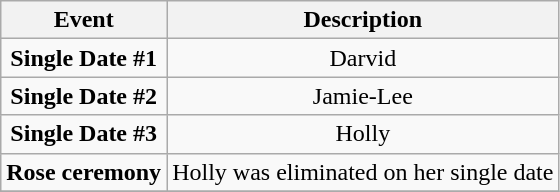<table class="wikitable sortable" style="text-align:center;">
<tr>
<th>Event</th>
<th>Description</th>
</tr>
<tr>
<td><strong>Single Date #1</strong></td>
<td>Darvid</td>
</tr>
<tr>
<td><strong>Single Date #2</strong></td>
<td>Jamie-Lee</td>
</tr>
<tr>
<td><strong>Single Date #3</strong></td>
<td>Holly</td>
</tr>
<tr>
<td><strong>Rose ceremony</strong></td>
<td>Holly was eliminated on her single date</td>
</tr>
<tr>
</tr>
</table>
